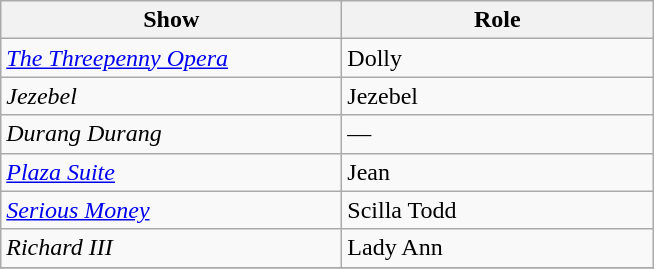<table class="wikitable">
<tr>
<th style="width:220px;" scope="col">Show</th>
<th style="width:200px;">Role</th>
</tr>
<tr>
<td><em><a href='#'>The Threepenny Opera</a></em></td>
<td>Dolly</td>
</tr>
<tr>
<td><em>Jezebel</em></td>
<td>Jezebel</td>
</tr>
<tr>
<td><em>Durang Durang</em></td>
<td>—</td>
</tr>
<tr>
<td><em><a href='#'>Plaza Suite</a></em></td>
<td>Jean</td>
</tr>
<tr>
<td><em><a href='#'>Serious Money</a></em></td>
<td>Scilla Todd</td>
</tr>
<tr>
<td><em>Richard III</em></td>
<td>Lady Ann</td>
</tr>
<tr>
</tr>
</table>
